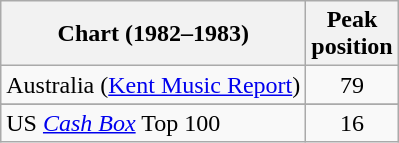<table class="wikitable sortable">
<tr>
<th>Chart (1982–1983)</th>
<th>Peak<br>position</th>
</tr>
<tr>
<td>Australia (<a href='#'>Kent Music Report</a>)</td>
<td align="center">79</td>
</tr>
<tr>
</tr>
<tr>
</tr>
<tr>
</tr>
<tr>
</tr>
<tr>
</tr>
<tr>
</tr>
<tr>
<td>US <em><a href='#'>Cash Box</a></em> Top 100</td>
<td align="center">16</td>
</tr>
</table>
